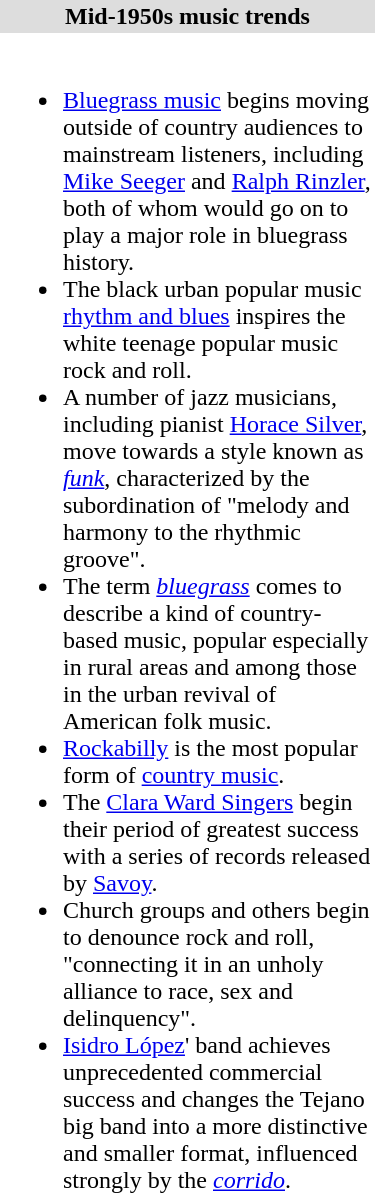<table align="right" border="0" cellpadding="2" width=250 cellspacing="0" style="margin-left:0.5em;" class="toccolours">
<tr>
<th style="background:#ddd;">Mid-1950s music trends</th>
</tr>
<tr>
<td><br><ul><li><a href='#'>Bluegrass music</a> begins moving outside of country audiences to mainstream listeners, including <a href='#'>Mike Seeger</a> and <a href='#'>Ralph Rinzler</a>, both of whom would go on to play a major role in bluegrass history.</li><li>The black urban popular music <a href='#'>rhythm and blues</a> inspires the white teenage popular music rock and roll.</li><li>A number of jazz musicians, including pianist <a href='#'>Horace Silver</a>, move towards a style known as <em><a href='#'>funk</a></em>, characterized by the subordination of "melody and harmony to the rhythmic groove".</li><li>The term <em><a href='#'>bluegrass</a></em> comes to describe a kind of country-based music, popular especially in rural areas and among those in the urban revival of American folk music.</li><li><a href='#'>Rockabilly</a> is the most popular form of <a href='#'>country music</a>.</li><li>The <a href='#'>Clara Ward Singers</a> begin their period of greatest success with a series of records released by <a href='#'>Savoy</a>.</li><li>Church groups and others begin to denounce rock and roll, "connecting it in an unholy alliance to race, sex and delinquency".</li><li><a href='#'>Isidro López</a>' band achieves unprecedented commercial success and changes the Tejano big band into a more distinctive and smaller format, influenced strongly by the <em><a href='#'>corrido</a></em>.</li></ul></td>
</tr>
</table>
